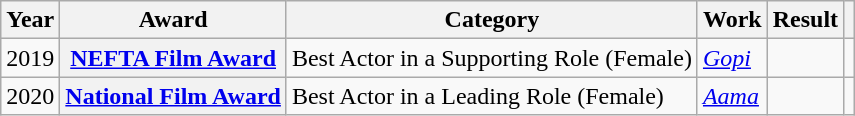<table class="wikitable plainrowheaders sortable">
<tr>
<th>Year</th>
<th>Award</th>
<th>Category</th>
<th>Work</th>
<th>Result</th>
<th class="unsortable"></th>
</tr>
<tr>
<td>2019</td>
<th scope="row"><a href='#'>NEFTA Film Award</a></th>
<td>Best Actor in a Supporting Role (Female)</td>
<td><em><a href='#'>Gopi</a></em></td>
<td></td>
<td style="text-align:center;"></td>
</tr>
<tr>
<td>2020</td>
<th scope="row"><a href='#'>National Film Award</a></th>
<td>Best Actor in a Leading Role (Female)</td>
<td><em><a href='#'>Aama</a></em></td>
<td></td>
<td style="text-align:center;"></td>
</tr>
</table>
